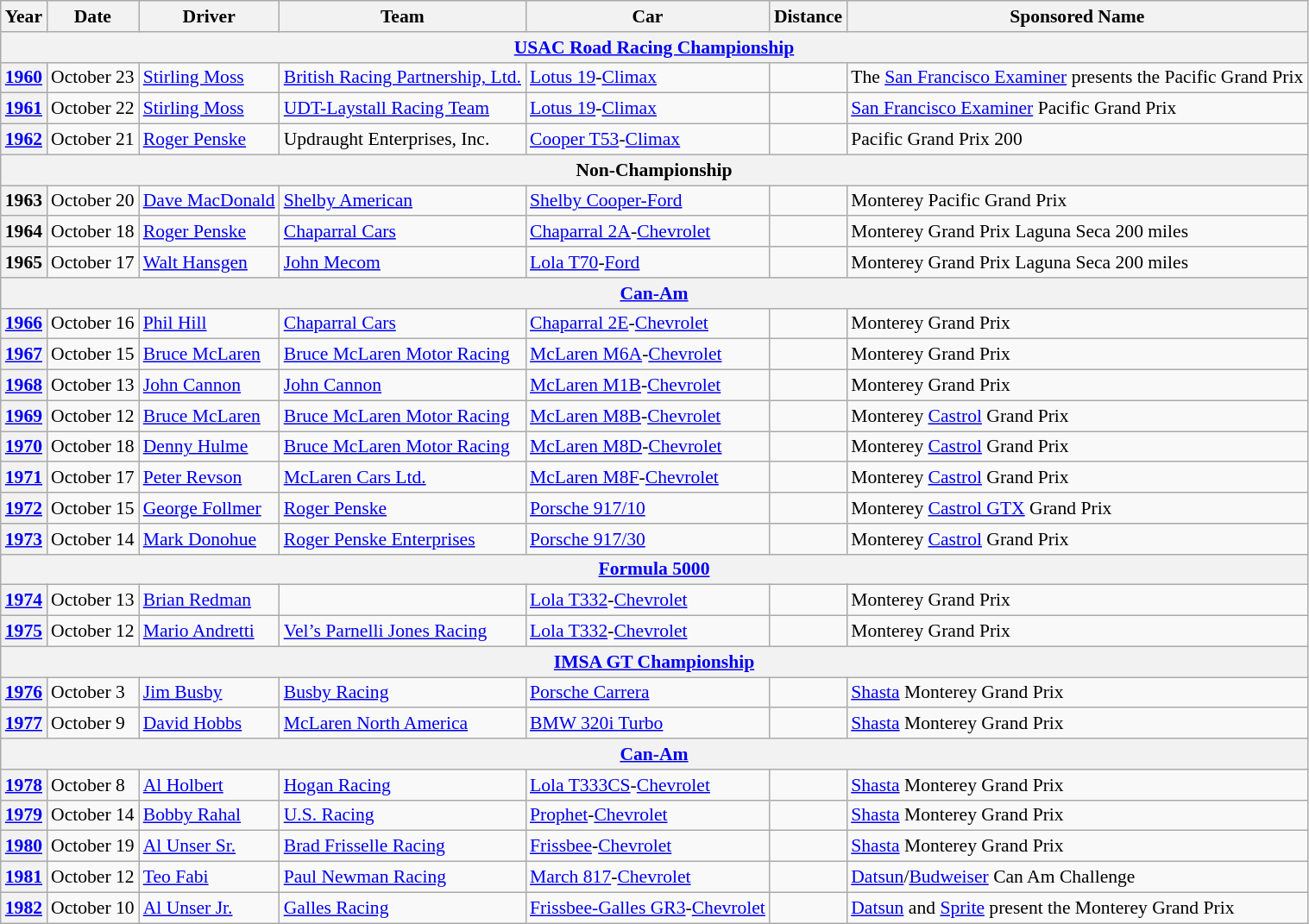<table class="wikitable" style="font-size: 90%;">
<tr>
<th>Year</th>
<th>Date</th>
<th>Driver</th>
<th>Team</th>
<th>Car</th>
<th>Distance</th>
<th>Sponsored Name</th>
</tr>
<tr>
<th colspan="7"><a href='#'>USAC Road Racing Championship</a></th>
</tr>
<tr>
<th><a href='#'>1960</a></th>
<td>October 23</td>
<td> <a href='#'>Stirling Moss</a></td>
<td><a href='#'>British Racing Partnership, Ltd.</a></td>
<td><a href='#'>Lotus 19</a>-<a href='#'>Climax</a></td>
<td></td>
<td>The <a href='#'>San Francisco Examiner</a> presents the Pacific Grand Prix</td>
</tr>
<tr>
<th><a href='#'>1961</a></th>
<td>October 22</td>
<td> <a href='#'>Stirling Moss</a></td>
<td><a href='#'>UDT-Laystall Racing Team</a></td>
<td><a href='#'>Lotus 19</a>-<a href='#'>Climax</a></td>
<td></td>
<td><a href='#'>San Francisco Examiner</a> Pacific Grand Prix</td>
</tr>
<tr>
<th><a href='#'>1962</a></th>
<td>October 21</td>
<td> <a href='#'>Roger Penske</a></td>
<td>Updraught Enterprises, Inc.</td>
<td><a href='#'>Cooper T53</a>-<a href='#'>Climax</a></td>
<td></td>
<td>Pacific Grand Prix 200</td>
</tr>
<tr>
<th colspan="7">Non-Championship</th>
</tr>
<tr>
<th>1963</th>
<td>October 20</td>
<td> <a href='#'>Dave MacDonald</a></td>
<td><a href='#'>Shelby American</a></td>
<td><a href='#'>Shelby Cooper-Ford</a></td>
<td></td>
<td>Monterey Pacific Grand Prix</td>
</tr>
<tr>
<th>1964</th>
<td>October 18</td>
<td> <a href='#'>Roger Penske</a></td>
<td><a href='#'>Chaparral Cars</a></td>
<td><a href='#'>Chaparral 2A</a>-<a href='#'>Chevrolet</a></td>
<td></td>
<td>Monterey Grand Prix Laguna Seca 200 miles</td>
</tr>
<tr>
<th>1965</th>
<td>October 17</td>
<td> <a href='#'>Walt Hansgen</a></td>
<td><a href='#'>John Mecom</a></td>
<td><a href='#'>Lola T70</a>-<a href='#'>Ford</a></td>
<td></td>
<td>Monterey Grand Prix Laguna Seca 200 miles</td>
</tr>
<tr>
<th colspan="7"><a href='#'>Can-Am</a></th>
</tr>
<tr>
<th><a href='#'>1966</a></th>
<td>October 16</td>
<td> <a href='#'>Phil Hill</a></td>
<td><a href='#'>Chaparral Cars</a></td>
<td><a href='#'>Chaparral 2E</a>-<a href='#'>Chevrolet</a></td>
<td></td>
<td>Monterey Grand Prix</td>
</tr>
<tr>
<th><a href='#'>1967</a></th>
<td>October 15</td>
<td> <a href='#'>Bruce McLaren</a></td>
<td><a href='#'>Bruce McLaren Motor Racing</a></td>
<td><a href='#'>McLaren M6A</a>-<a href='#'>Chevrolet</a></td>
<td></td>
<td>Monterey Grand Prix</td>
</tr>
<tr>
<th><a href='#'>1968</a></th>
<td>October 13</td>
<td> <a href='#'>John Cannon</a></td>
<td><a href='#'>John Cannon</a></td>
<td><a href='#'>McLaren M1B</a>-<a href='#'>Chevrolet</a></td>
<td></td>
<td>Monterey Grand Prix</td>
</tr>
<tr>
<th><a href='#'>1969</a></th>
<td>October 12</td>
<td> <a href='#'>Bruce McLaren</a></td>
<td><a href='#'>Bruce McLaren Motor Racing</a></td>
<td><a href='#'>McLaren M8B</a>-<a href='#'>Chevrolet</a></td>
<td></td>
<td>Monterey <a href='#'>Castrol</a> Grand Prix</td>
</tr>
<tr>
<th><a href='#'>1970</a></th>
<td>October 18</td>
<td> <a href='#'>Denny Hulme</a></td>
<td><a href='#'>Bruce McLaren Motor Racing</a></td>
<td><a href='#'>McLaren M8D</a>-<a href='#'>Chevrolet</a></td>
<td></td>
<td>Monterey <a href='#'>Castrol</a> Grand Prix</td>
</tr>
<tr>
<th><a href='#'>1971</a></th>
<td>October 17</td>
<td> <a href='#'>Peter Revson</a></td>
<td><a href='#'>McLaren Cars Ltd.</a></td>
<td><a href='#'>McLaren M8F</a>-<a href='#'>Chevrolet</a></td>
<td></td>
<td>Monterey <a href='#'>Castrol</a> Grand Prix</td>
</tr>
<tr>
<th><a href='#'>1972</a></th>
<td>October 15</td>
<td> <a href='#'>George Follmer</a></td>
<td><a href='#'>Roger Penske</a></td>
<td><a href='#'>Porsche 917/10</a></td>
<td></td>
<td>Monterey <a href='#'>Castrol GTX</a> Grand Prix</td>
</tr>
<tr>
<th><a href='#'>1973</a></th>
<td>October 14</td>
<td> <a href='#'>Mark Donohue</a></td>
<td><a href='#'>Roger Penske Enterprises</a></td>
<td><a href='#'>Porsche 917/30</a></td>
<td></td>
<td>Monterey <a href='#'>Castrol</a> Grand Prix</td>
</tr>
<tr>
<th colspan="7"><a href='#'>Formula 5000</a></th>
</tr>
<tr>
<th><a href='#'>1974</a></th>
<td>October 13</td>
<td> <a href='#'>Brian Redman</a></td>
<td></td>
<td><a href='#'>Lola T332</a>-<a href='#'>Chevrolet</a></td>
<td></td>
<td>Monterey Grand Prix</td>
</tr>
<tr>
<th><a href='#'>1975</a></th>
<td>October 12</td>
<td> <a href='#'>Mario Andretti</a></td>
<td><a href='#'>Vel’s Parnelli Jones Racing</a></td>
<td><a href='#'>Lola T332</a>-<a href='#'>Chevrolet</a></td>
<td></td>
<td>Monterey Grand Prix</td>
</tr>
<tr>
<th colspan="7"><a href='#'>IMSA GT Championship</a></th>
</tr>
<tr>
<th><a href='#'>1976</a></th>
<td>October 3</td>
<td> <a href='#'>Jim Busby</a></td>
<td><a href='#'>Busby Racing</a></td>
<td><a href='#'>Porsche Carrera</a></td>
<td></td>
<td><a href='#'>Shasta</a> Monterey Grand Prix</td>
</tr>
<tr>
<th><a href='#'>1977</a></th>
<td>October 9</td>
<td> <a href='#'>David Hobbs</a></td>
<td><a href='#'>McLaren North America</a></td>
<td><a href='#'>BMW 320i Turbo</a></td>
<td></td>
<td><a href='#'>Shasta</a> Monterey Grand Prix</td>
</tr>
<tr>
<th colspan="7"><a href='#'>Can-Am</a></th>
</tr>
<tr>
<th><a href='#'>1978</a></th>
<td>October 8</td>
<td> <a href='#'>Al Holbert</a></td>
<td><a href='#'>Hogan Racing</a></td>
<td><a href='#'>Lola T333CS</a>-<a href='#'>Chevrolet</a></td>
<td></td>
<td><a href='#'>Shasta</a> Monterey Grand Prix</td>
</tr>
<tr>
<th><a href='#'>1979</a></th>
<td>October 14</td>
<td> <a href='#'>Bobby Rahal</a></td>
<td><a href='#'>U.S. Racing</a></td>
<td><a href='#'>Prophet</a>-<a href='#'>Chevrolet</a></td>
<td></td>
<td><a href='#'>Shasta</a> Monterey Grand Prix</td>
</tr>
<tr>
<th><a href='#'>1980</a></th>
<td>October 19</td>
<td> <a href='#'>Al Unser Sr.</a></td>
<td><a href='#'>Brad Frisselle Racing</a></td>
<td><a href='#'>Frissbee</a>-<a href='#'>Chevrolet</a></td>
<td></td>
<td><a href='#'>Shasta</a> Monterey Grand Prix</td>
</tr>
<tr>
<th><a href='#'>1981</a></th>
<td>October 12</td>
<td> <a href='#'>Teo Fabi</a></td>
<td><a href='#'>Paul Newman Racing</a></td>
<td><a href='#'>March 817</a>-<a href='#'>Chevrolet</a></td>
<td></td>
<td><a href='#'>Datsun</a>/<a href='#'>Budweiser</a> Can Am Challenge</td>
</tr>
<tr>
<th><a href='#'>1982</a></th>
<td>October 10</td>
<td> <a href='#'>Al Unser Jr.</a></td>
<td><a href='#'>Galles Racing</a></td>
<td><a href='#'>Frissbee-Galles GR3</a>-<a href='#'>Chevrolet</a></td>
<td></td>
<td><a href='#'>Datsun</a> and <a href='#'>Sprite</a> present the Monterey Grand Prix</td>
</tr>
</table>
